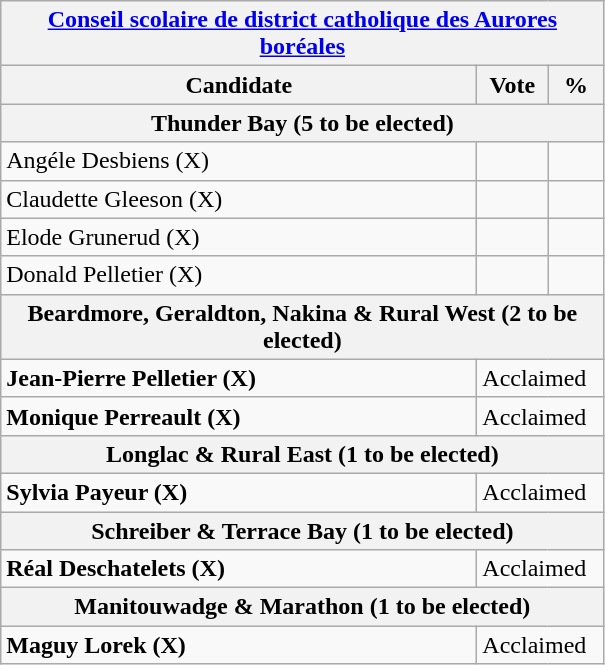<table class="wikitable">
<tr>
<th colspan="3"><strong><a href='#'>Conseil scolaire de district catholique des Aurores boréales</a></strong></th>
</tr>
<tr>
<th bgcolor="#DDDDFF" width="310px">Candidate</th>
<th bgcolor="#DDDDFF" width="40px">Vote</th>
<th bgcolor="#DDDDFF" width="30px">%</th>
</tr>
<tr>
<th colspan="3">Thunder Bay (5 to be elected)</th>
</tr>
<tr>
<td>Angéle Desbiens (X)</td>
<td></td>
<td></td>
</tr>
<tr>
<td>Claudette Gleeson (X)</td>
<td></td>
<td></td>
</tr>
<tr>
<td>Elode Grunerud (X)</td>
<td></td>
<td></td>
</tr>
<tr>
<td>Donald Pelletier (X)</td>
<td></td>
<td></td>
</tr>
<tr>
<th colspan="3">Beardmore, Geraldton, Nakina & Rural West (2 to be elected)</th>
</tr>
<tr>
<td><strong>Jean-Pierre Pelletier (X)</strong></td>
<td colspan="2">Acclaimed</td>
</tr>
<tr>
<td><strong>Monique Perreault (X)</strong></td>
<td colspan="2">Acclaimed</td>
</tr>
<tr>
<th colspan="3">Longlac & Rural East (1 to be elected)</th>
</tr>
<tr>
<td><strong>Sylvia Payeur (X)</strong></td>
<td colspan="2">Acclaimed</td>
</tr>
<tr>
<th colspan="3">Schreiber & Terrace Bay (1 to be elected)</th>
</tr>
<tr>
<td><strong>Réal Deschatelets (X)</strong></td>
<td colspan="2">Acclaimed</td>
</tr>
<tr>
<th colspan="3">Manitouwadge & Marathon (1 to be elected)</th>
</tr>
<tr>
<td><strong>Maguy Lorek (X)</strong></td>
<td colspan="2">Acclaimed</td>
</tr>
</table>
